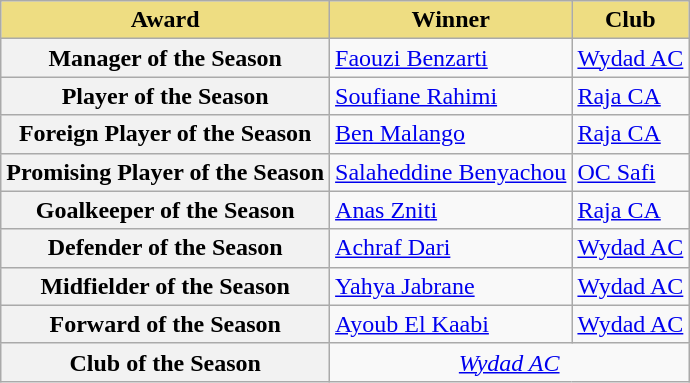<table class="wikitable">
<tr>
<th style="background-color: #eedd82">Award</th>
<th style="background-color: #eedd82">Winner</th>
<th style="background-color: #eedd82">Club</th>
</tr>
<tr>
<th><strong>Manager of the Season</strong></th>
<td> <a href='#'>Faouzi Benzarti</a></td>
<td><a href='#'>Wydad AC</a></td>
</tr>
<tr>
<th><strong>Player of the Season</strong></th>
<td> <a href='#'>Soufiane Rahimi</a></td>
<td><a href='#'>Raja CA</a></td>
</tr>
<tr>
<th><strong>Foreign Player of the Season</strong></th>
<td> <a href='#'>Ben Malango</a></td>
<td><a href='#'>Raja CA</a></td>
</tr>
<tr>
<th><strong>Promising Player of the Season</strong></th>
<td> <a href='#'>Salaheddine Benyachou</a></td>
<td><a href='#'>OC Safi</a></td>
</tr>
<tr>
<th><strong>Goalkeeper of the Season</strong></th>
<td> <a href='#'>Anas Zniti</a></td>
<td><a href='#'>Raja CA</a></td>
</tr>
<tr>
<th><strong>Defender of the Season</strong></th>
<td> <a href='#'>Achraf Dari</a></td>
<td><a href='#'>Wydad AC</a></td>
</tr>
<tr>
<th><strong>Midfielder of the Season</strong></th>
<td> <a href='#'>Yahya Jabrane</a></td>
<td><a href='#'>Wydad AC</a></td>
</tr>
<tr>
<th><strong>Forward of the Season</strong></th>
<td> <a href='#'>Ayoub El Kaabi</a></td>
<td><a href='#'>Wydad AC</a></td>
</tr>
<tr>
<th><strong>Club of the Season</strong></th>
<td colspan="3" align="center"><em><a href='#'>Wydad AC</a></em></td>
</tr>
</table>
